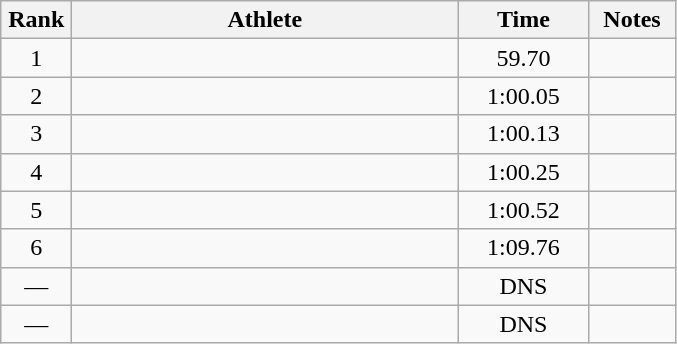<table class="wikitable" style="text-align:center">
<tr>
<th width=40>Rank</th>
<th width=250>Athlete</th>
<th width=80>Time</th>
<th width=50>Notes</th>
</tr>
<tr>
<td>1</td>
<td align=left></td>
<td>59.70</td>
<td></td>
</tr>
<tr>
<td>2</td>
<td align=left></td>
<td>1:00.05</td>
<td></td>
</tr>
<tr>
<td>3</td>
<td align=left></td>
<td>1:00.13</td>
<td></td>
</tr>
<tr>
<td>4</td>
<td align=left></td>
<td>1:00.25</td>
<td></td>
</tr>
<tr>
<td>5</td>
<td align=left></td>
<td>1:00.52</td>
<td></td>
</tr>
<tr>
<td>6</td>
<td align=left></td>
<td>1:09.76</td>
<td></td>
</tr>
<tr>
<td>—</td>
<td align=left></td>
<td>DNS</td>
<td></td>
</tr>
<tr>
<td>—</td>
<td align=left></td>
<td>DNS</td>
<td></td>
</tr>
</table>
